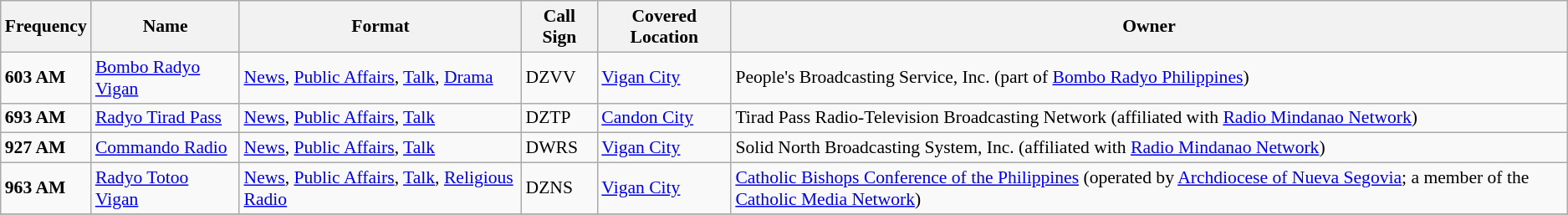<table class="wikitable" style="font-size:90%;">
<tr>
<th>Frequency</th>
<th>Name</th>
<th>Format</th>
<th>Call Sign</th>
<th>Covered Location</th>
<th>Owner</th>
</tr>
<tr>
<td><strong>603 AM</strong></td>
<td><a href='#'>Bombo Radyo Vigan</a></td>
<td><a href='#'>News</a>, <a href='#'>Public Affairs</a>, <a href='#'>Talk</a>, <a href='#'>Drama</a></td>
<td>DZVV</td>
<td><a href='#'>Vigan City</a></td>
<td>People's Broadcasting Service, Inc. (part of <a href='#'>Bombo Radyo Philippines</a>)</td>
</tr>
<tr>
<td><strong>693 AM</strong></td>
<td><a href='#'>Radyo Tirad Pass</a></td>
<td><a href='#'>News</a>, <a href='#'>Public Affairs</a>, <a href='#'>Talk</a></td>
<td>DZTP</td>
<td><a href='#'>Candon City</a></td>
<td>Tirad Pass Radio-Television Broadcasting Network (affiliated with <a href='#'>Radio Mindanao Network</a>)</td>
</tr>
<tr>
<td><strong>927 AM</strong></td>
<td><a href='#'>Commando Radio</a></td>
<td><a href='#'>News</a>, <a href='#'>Public Affairs</a>, <a href='#'>Talk</a></td>
<td>DWRS</td>
<td><a href='#'>Vigan City</a></td>
<td>Solid North Broadcasting System, Inc. (affiliated with <a href='#'>Radio Mindanao Network</a>)</td>
</tr>
<tr>
<td><strong>963 AM</strong></td>
<td><a href='#'>Radyo Totoo Vigan</a></td>
<td><a href='#'>News</a>, <a href='#'>Public Affairs</a>, <a href='#'>Talk</a>, <a href='#'>Religious Radio</a></td>
<td>DZNS</td>
<td><a href='#'>Vigan City</a></td>
<td><a href='#'>Catholic Bishops Conference of the Philippines</a> (operated by <a href='#'>Archdiocese of Nueva Segovia</a>; a member of the <a href='#'>Catholic Media Network</a>)</td>
</tr>
<tr>
</tr>
</table>
